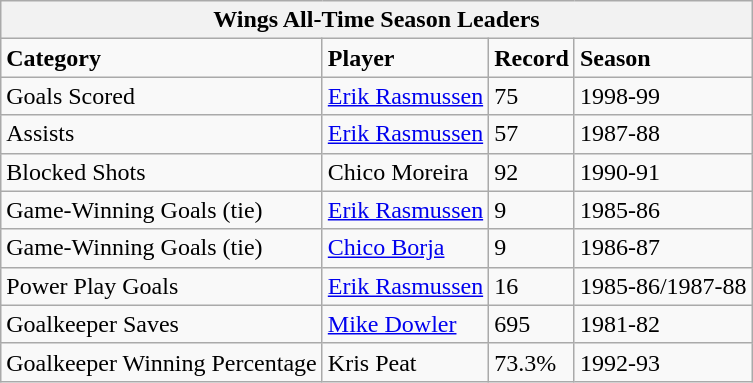<table class="wikitable">
<tr>
<th colspan="4">Wings All-Time Season Leaders</th>
</tr>
<tr>
<td><strong>Category</strong></td>
<td><strong>Player</strong></td>
<td><strong>Record</strong></td>
<td><strong>Season</strong></td>
</tr>
<tr>
<td>Goals Scored</td>
<td><a href='#'>Erik Rasmussen</a></td>
<td>75</td>
<td>1998-99</td>
</tr>
<tr>
<td>Assists</td>
<td><a href='#'>Erik Rasmussen</a></td>
<td>57</td>
<td>1987-88</td>
</tr>
<tr>
<td>Blocked Shots</td>
<td>Chico Moreira</td>
<td>92</td>
<td>1990-91</td>
</tr>
<tr>
<td>Game-Winning Goals (tie)</td>
<td><a href='#'>Erik Rasmussen</a></td>
<td>9</td>
<td>1985-86</td>
</tr>
<tr>
<td>Game-Winning Goals (tie)</td>
<td><a href='#'>Chico Borja</a></td>
<td>9</td>
<td>1986-87</td>
</tr>
<tr>
<td>Power Play Goals</td>
<td><a href='#'>Erik Rasmussen</a></td>
<td>16</td>
<td>1985-86/1987-88</td>
</tr>
<tr>
<td>Goalkeeper Saves</td>
<td><a href='#'>Mike Dowler</a></td>
<td>695</td>
<td>1981-82</td>
</tr>
<tr>
<td>Goalkeeper Winning Percentage</td>
<td>Kris Peat</td>
<td>73.3%</td>
<td>1992-93</td>
</tr>
</table>
